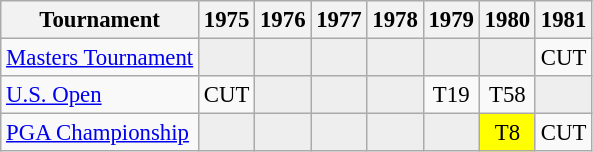<table class="wikitable" style="font-size:95%;text-align:center;">
<tr>
<th>Tournament</th>
<th>1975</th>
<th>1976</th>
<th>1977</th>
<th>1978</th>
<th>1979</th>
<th>1980</th>
<th>1981</th>
</tr>
<tr>
<td align=left><a href='#'>Masters Tournament</a></td>
<td style="background:#eeeeee;"></td>
<td style="background:#eeeeee;"></td>
<td style="background:#eeeeee;"></td>
<td style="background:#eeeeee;"></td>
<td style="background:#eeeeee;"></td>
<td style="background:#eeeeee;"></td>
<td>CUT</td>
</tr>
<tr>
<td align=left><a href='#'>U.S. Open</a></td>
<td>CUT</td>
<td style="background:#eeeeee;"></td>
<td style="background:#eeeeee;"></td>
<td style="background:#eeeeee;"></td>
<td>T19</td>
<td>T58</td>
<td style="background:#eeeeee;"></td>
</tr>
<tr>
<td align=left><a href='#'>PGA Championship</a></td>
<td style="background:#eeeeee;"></td>
<td style="background:#eeeeee;"></td>
<td style="background:#eeeeee;"></td>
<td style="background:#eeeeee;"></td>
<td style="background:#eeeeee;"></td>
<td style="background:yellow;">T8</td>
<td>CUT</td>
</tr>
</table>
